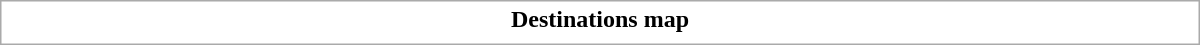<table class="collapsible collapsed" style="border:1px #aaa solid; width:50em; margin:0.2em auto">
<tr>
<th>Destinations map</th>
</tr>
<tr>
<td></td>
</tr>
</table>
